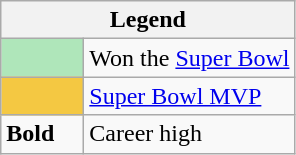<table class="wikitable mw-collapsible">
<tr>
<th colspan="2">Legend</th>
</tr>
<tr>
<td style="background:#afe6ba; width:3em;"></td>
<td>Won the <a href='#'>Super Bowl</a></td>
</tr>
<tr>
<td style="background:#f4c842; width:3em;"></td>
<td><a href='#'>Super Bowl MVP</a></td>
</tr>
<tr>
<td><strong>Bold</strong></td>
<td>Career high</td>
</tr>
</table>
